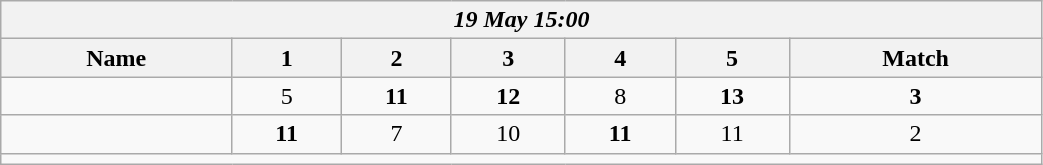<table class=wikitable style="text-align:center; width: 55%">
<tr>
<th colspan=17><em>19 May 15:00</em></th>
</tr>
<tr>
<th>Name</th>
<th>1</th>
<th>2</th>
<th>3</th>
<th>4</th>
<th>5</th>
<th>Match</th>
</tr>
<tr>
<td style="text-align:left;"><strong></strong></td>
<td>5</td>
<td><strong>11</strong></td>
<td><strong>12</strong></td>
<td>8</td>
<td><strong>13</strong></td>
<td><strong>3</strong></td>
</tr>
<tr>
<td style="text-align:left;"></td>
<td><strong>11</strong></td>
<td>7</td>
<td>10</td>
<td><strong>11</strong></td>
<td>11</td>
<td>2</td>
</tr>
<tr>
<td colspan=17></td>
</tr>
</table>
